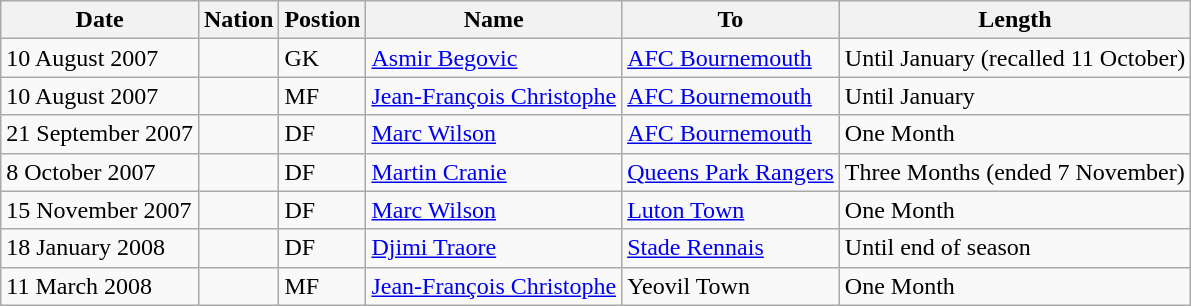<table class="wikitable">
<tr>
<th>Date</th>
<th>Nation</th>
<th>Postion</th>
<th>Name</th>
<th>To</th>
<th>Length</th>
</tr>
<tr>
<td>10 August 2007</td>
<td></td>
<td>GK</td>
<td><a href='#'>Asmir Begovic</a></td>
<td><a href='#'>AFC Bournemouth</a></td>
<td>Until January (recalled 11 October)</td>
</tr>
<tr>
<td>10 August 2007</td>
<td></td>
<td>MF</td>
<td><a href='#'>Jean-François Christophe</a></td>
<td><a href='#'>AFC Bournemouth</a></td>
<td>Until January</td>
</tr>
<tr>
<td>21 September 2007</td>
<td></td>
<td>DF</td>
<td><a href='#'>Marc Wilson</a></td>
<td><a href='#'>AFC Bournemouth</a></td>
<td>One Month</td>
</tr>
<tr>
<td>8 October 2007</td>
<td></td>
<td>DF</td>
<td><a href='#'>Martin Cranie</a></td>
<td><a href='#'>Queens Park Rangers</a></td>
<td>Three Months (ended 7 November)</td>
</tr>
<tr>
<td>15 November 2007</td>
<td></td>
<td>DF</td>
<td><a href='#'>Marc Wilson</a></td>
<td><a href='#'>Luton Town</a></td>
<td>One Month</td>
</tr>
<tr>
<td>18 January 2008</td>
<td></td>
<td>DF</td>
<td><a href='#'>Djimi Traore</a></td>
<td><a href='#'>Stade Rennais</a></td>
<td>Until end of season</td>
</tr>
<tr>
<td>11 March 2008</td>
<td></td>
<td>MF</td>
<td><a href='#'>Jean-François Christophe</a></td>
<td>Yeovil Town</td>
<td>One Month</td>
</tr>
</table>
